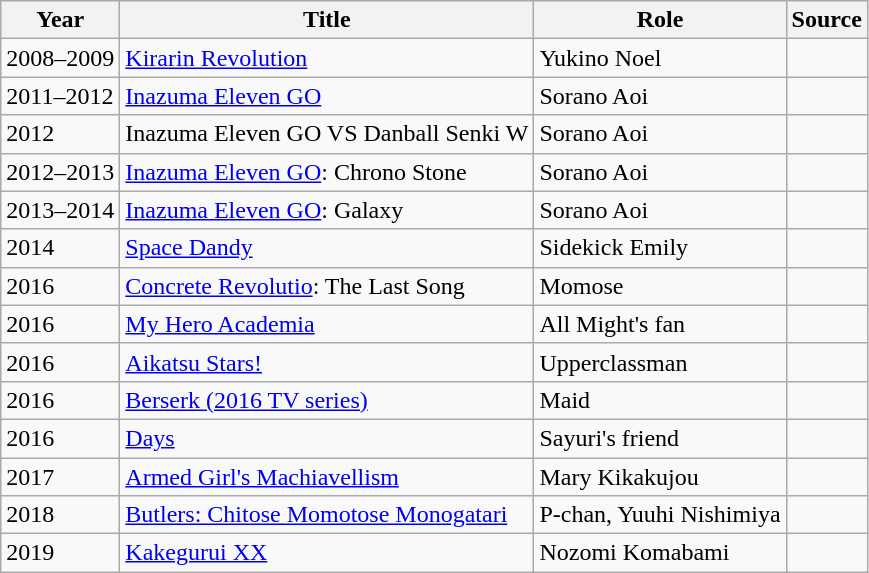<table class="wikitable sortable">
<tr>
<th>Year</th>
<th>Title</th>
<th>Role</th>
<th>Source</th>
</tr>
<tr>
<td>2008–2009</td>
<td><a href='#'>Kirarin Revolution</a></td>
<td>Yukino Noel</td>
<td></td>
</tr>
<tr>
<td>2011–2012</td>
<td><a href='#'>Inazuma Eleven GO</a></td>
<td>Sorano Aoi</td>
<td></td>
</tr>
<tr>
<td>2012</td>
<td>Inazuma Eleven GO VS Danball Senki W</td>
<td>Sorano Aoi</td>
<td></td>
</tr>
<tr>
<td>2012–2013</td>
<td><a href='#'>Inazuma Eleven GO</a>: Chrono Stone</td>
<td>Sorano Aoi</td>
<td></td>
</tr>
<tr>
<td>2013–2014</td>
<td><a href='#'>Inazuma Eleven GO</a>: Galaxy</td>
<td>Sorano Aoi</td>
<td></td>
</tr>
<tr>
<td>2014</td>
<td><a href='#'>Space Dandy</a></td>
<td>Sidekick Emily</td>
<td></td>
</tr>
<tr>
<td>2016</td>
<td><a href='#'>Concrete Revolutio</a>: The Last Song</td>
<td>Momose</td>
<td></td>
</tr>
<tr>
<td>2016</td>
<td><a href='#'>My Hero Academia</a></td>
<td>All Might's fan</td>
<td></td>
</tr>
<tr>
<td>2016</td>
<td><a href='#'>Aikatsu Stars!</a></td>
<td>Upperclassman</td>
<td></td>
</tr>
<tr>
<td>2016</td>
<td><a href='#'>Berserk (2016 TV series)</a></td>
<td>Maid</td>
<td></td>
</tr>
<tr>
<td>2016</td>
<td><a href='#'>Days</a></td>
<td>Sayuri's friend</td>
<td></td>
</tr>
<tr>
<td>2017</td>
<td><a href='#'>Armed Girl's Machiavellism</a></td>
<td>Mary Kikakujou</td>
<td></td>
</tr>
<tr>
<td>2018</td>
<td><a href='#'>Butlers: Chitose Momotose Monogatari</a></td>
<td>P-chan, Yuuhi Nishimiya</td>
<td></td>
</tr>
<tr>
<td>2019</td>
<td><a href='#'>Kakegurui XX</a></td>
<td>Nozomi Komabami</td>
<td></td>
</tr>
</table>
